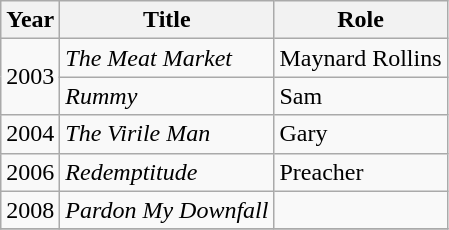<table class="wikitable">
<tr>
<th>Year</th>
<th>Title</th>
<th>Role</th>
</tr>
<tr>
<td rowspan=2>2003</td>
<td><em>The Meat Market</em></td>
<td>Maynard Rollins</td>
</tr>
<tr>
<td><em>Rummy</em></td>
<td>Sam</td>
</tr>
<tr>
<td>2004</td>
<td><em>The Virile Man</em></td>
<td>Gary</td>
</tr>
<tr>
<td>2006</td>
<td><em>Redemptitude</em></td>
<td>Preacher</td>
</tr>
<tr>
<td>2008</td>
<td><em>Pardon My Downfall</em></td>
<td></td>
</tr>
<tr>
</tr>
</table>
